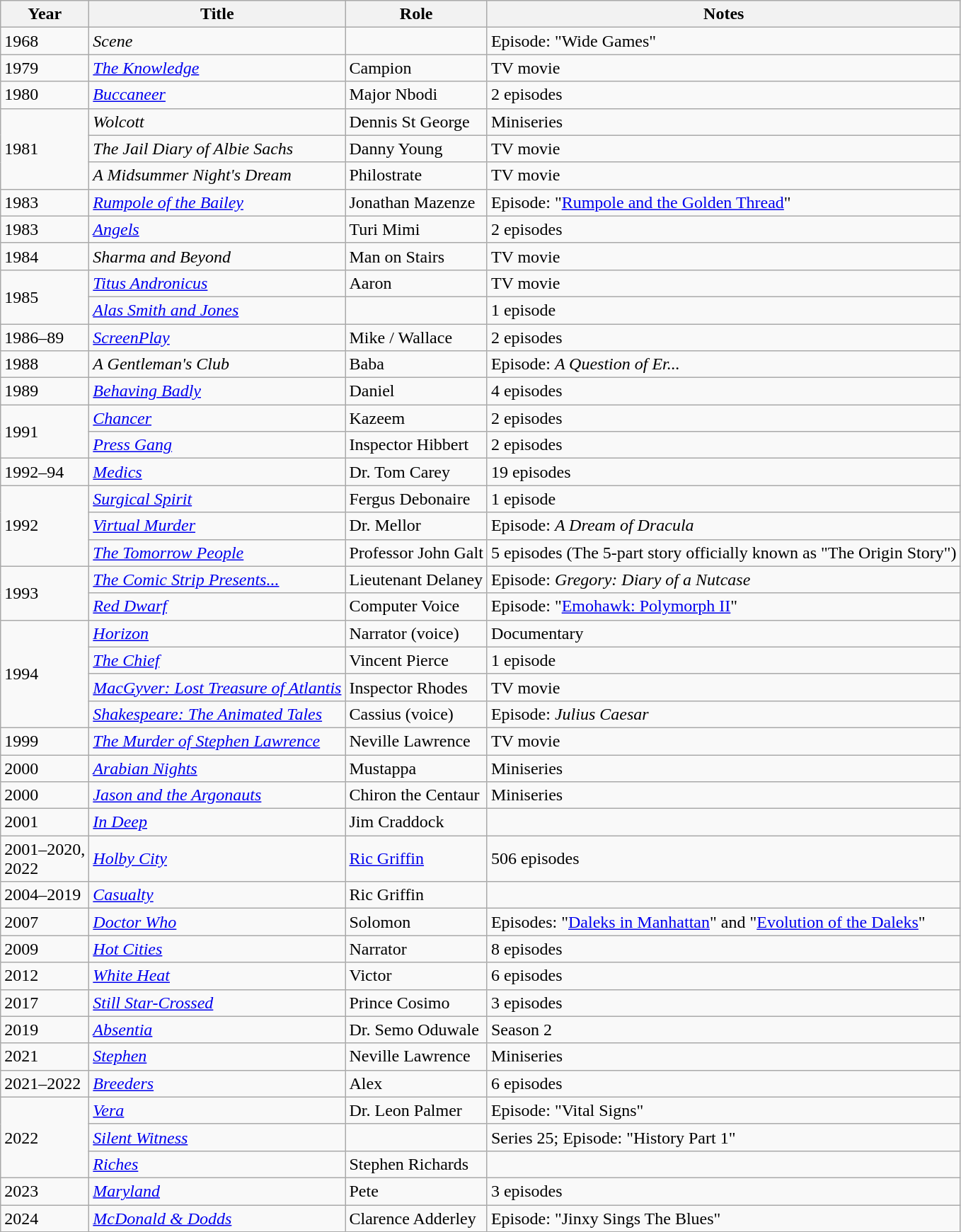<table class="wikitable">
<tr>
<th>Year</th>
<th>Title</th>
<th>Role</th>
<th>Notes</th>
</tr>
<tr>
<td>1968</td>
<td><em>Scene</em></td>
<td></td>
<td>Episode: "Wide Games"</td>
</tr>
<tr>
<td>1979</td>
<td><em><a href='#'>The Knowledge</a></em></td>
<td>Campion</td>
<td>TV movie</td>
</tr>
<tr>
<td>1980</td>
<td><em><a href='#'>Buccaneer</a></em></td>
<td>Major Nbodi</td>
<td>2 episodes</td>
</tr>
<tr>
<td rowspan="3">1981</td>
<td><em>Wolcott</em></td>
<td>Dennis St George</td>
<td>Miniseries</td>
</tr>
<tr>
<td><em>The Jail Diary of Albie Sachs</em></td>
<td>Danny Young</td>
<td>TV movie</td>
</tr>
<tr>
<td><em>A Midsummer Night's Dream</em></td>
<td>Philostrate</td>
<td>TV movie</td>
</tr>
<tr>
<td>1983</td>
<td><em><a href='#'>Rumpole of the Bailey</a></em></td>
<td>Jonathan Mazenze</td>
<td>Episode: "<a href='#'>Rumpole and the Golden Thread</a>"</td>
</tr>
<tr>
<td>1983</td>
<td><em><a href='#'>Angels</a></em></td>
<td>Turi Mimi</td>
<td>2 episodes</td>
</tr>
<tr>
<td>1984</td>
<td><em>Sharma and Beyond</em></td>
<td>Man on Stairs</td>
<td>TV movie</td>
</tr>
<tr>
<td rowspan="2">1985</td>
<td><em><a href='#'>Titus Andronicus</a></em></td>
<td>Aaron</td>
<td>TV movie</td>
</tr>
<tr>
<td><em><a href='#'>Alas Smith and Jones</a></em></td>
<td></td>
<td>1 episode</td>
</tr>
<tr>
<td>1986–89</td>
<td><em><a href='#'>ScreenPlay</a></em></td>
<td>Mike / Wallace</td>
<td>2 episodes</td>
</tr>
<tr>
<td>1988</td>
<td><em>A Gentleman's Club</em></td>
<td>Baba</td>
<td>Episode: <em>A Question of Er...</em></td>
</tr>
<tr>
<td>1989</td>
<td><em><a href='#'>Behaving Badly</a></em></td>
<td>Daniel</td>
<td>4 episodes</td>
</tr>
<tr>
<td rowspan="2">1991</td>
<td><em><a href='#'>Chancer</a></em></td>
<td>Kazeem</td>
<td>2 episodes</td>
</tr>
<tr>
<td><em><a href='#'>Press Gang</a></em></td>
<td>Inspector Hibbert</td>
<td>2 episodes</td>
</tr>
<tr>
<td>1992–94</td>
<td><em><a href='#'>Medics</a></em></td>
<td>Dr. Tom Carey</td>
<td>19 episodes</td>
</tr>
<tr>
<td rowspan="3">1992</td>
<td><a href='#'><em>Surgical Spirit</em></a></td>
<td>Fergus Debonaire</td>
<td>1 episode</td>
</tr>
<tr>
<td><a href='#'><em>Virtual Murder</em></a></td>
<td>Dr. Mellor</td>
<td>Episode: <em>A Dream of Dracula</em></td>
</tr>
<tr>
<td><em><a href='#'>The Tomorrow People</a></em></td>
<td>Professor John Galt</td>
<td>5 episodes (The 5-part story officially known as "The Origin Story")</td>
</tr>
<tr>
<td rowspan="2">1993</td>
<td><em><a href='#'>The Comic Strip Presents...</a></em></td>
<td>Lieutenant Delaney</td>
<td>Episode: <em>Gregory: Diary of a Nutcase</em></td>
</tr>
<tr>
<td><em><a href='#'>Red Dwarf</a></em></td>
<td>Computer Voice</td>
<td>Episode: "<a href='#'>Emohawk: Polymorph II</a>"</td>
</tr>
<tr>
<td rowspan="4">1994</td>
<td><a href='#'><em>Horizon</em></a></td>
<td>Narrator (voice)</td>
<td>Documentary</td>
</tr>
<tr>
<td><a href='#'><em>The Chief</em></a></td>
<td>Vincent Pierce</td>
<td>1 episode</td>
</tr>
<tr>
<td><em><a href='#'>MacGyver: Lost Treasure of Atlantis</a></em></td>
<td>Inspector Rhodes</td>
<td>TV movie</td>
</tr>
<tr>
<td><em><a href='#'>Shakespeare: The Animated Tales</a></em></td>
<td>Cassius (voice)</td>
<td>Episode: <em>Julius Caesar</em></td>
</tr>
<tr>
<td>1999</td>
<td><em><a href='#'>The Murder of Stephen Lawrence</a></em></td>
<td>Neville Lawrence</td>
<td>TV movie</td>
</tr>
<tr>
<td>2000</td>
<td><em><a href='#'>Arabian Nights</a></em></td>
<td>Mustappa</td>
<td>Miniseries</td>
</tr>
<tr>
<td>2000</td>
<td><a href='#'><em>Jason and the Argonauts</em></a></td>
<td>Chiron the Centaur</td>
<td>Miniseries</td>
</tr>
<tr>
<td>2001</td>
<td><em><a href='#'>In Deep</a></em></td>
<td>Jim Craddock</td>
</tr>
<tr>
<td>2001–2020,<br>2022</td>
<td><em><a href='#'>Holby City</a></em></td>
<td><a href='#'>Ric Griffin</a></td>
<td>506 episodes</td>
</tr>
<tr>
<td>2004–2019</td>
<td><a href='#'><em>Casualty</em></a></td>
<td>Ric Griffin</td>
<td></td>
</tr>
<tr>
<td>2007</td>
<td><em><a href='#'>Doctor Who</a></em></td>
<td>Solomon</td>
<td>Episodes: "<a href='#'>Daleks in Manhattan</a>" and "<a href='#'>Evolution of the Daleks</a>"</td>
</tr>
<tr>
<td>2009</td>
<td><em><a href='#'>Hot Cities</a></em></td>
<td>Narrator</td>
<td>8 episodes</td>
</tr>
<tr>
<td>2012</td>
<td><a href='#'><em>White Heat</em></a></td>
<td>Victor</td>
<td>6 episodes</td>
</tr>
<tr>
<td>2017</td>
<td><em><a href='#'>Still Star-Crossed</a></em></td>
<td>Prince Cosimo</td>
<td>3 episodes</td>
</tr>
<tr>
<td>2019</td>
<td><a href='#'><em>Absentia</em></a></td>
<td>Dr. Semo Oduwale</td>
<td>Season 2</td>
</tr>
<tr>
<td>2021</td>
<td><a href='#'><em>Stephen</em></a></td>
<td>Neville Lawrence</td>
<td>Miniseries</td>
</tr>
<tr>
<td>2021–2022</td>
<td><a href='#'><em>Breeders</em></a></td>
<td>Alex</td>
<td>6 episodes</td>
</tr>
<tr>
<td rowspan="3">2022</td>
<td><a href='#'><em>Vera</em></a></td>
<td>Dr. Leon Palmer</td>
<td>Episode: "Vital Signs"</td>
</tr>
<tr>
<td><em><a href='#'>Silent Witness</a></em></td>
<td></td>
<td>Series 25; Episode: "History Part 1"</td>
</tr>
<tr>
<td><a href='#'><em>Riches</em></a></td>
<td>Stephen Richards</td>
<td></td>
</tr>
<tr>
<td>2023</td>
<td><em><a href='#'>Maryland</a></em></td>
<td>Pete</td>
<td>3 episodes</td>
</tr>
<tr>
<td>2024</td>
<td><em><a href='#'>McDonald & Dodds</a></em></td>
<td>Clarence Adderley</td>
<td>Episode: "Jinxy Sings The Blues"</td>
</tr>
<tr>
</tr>
</table>
